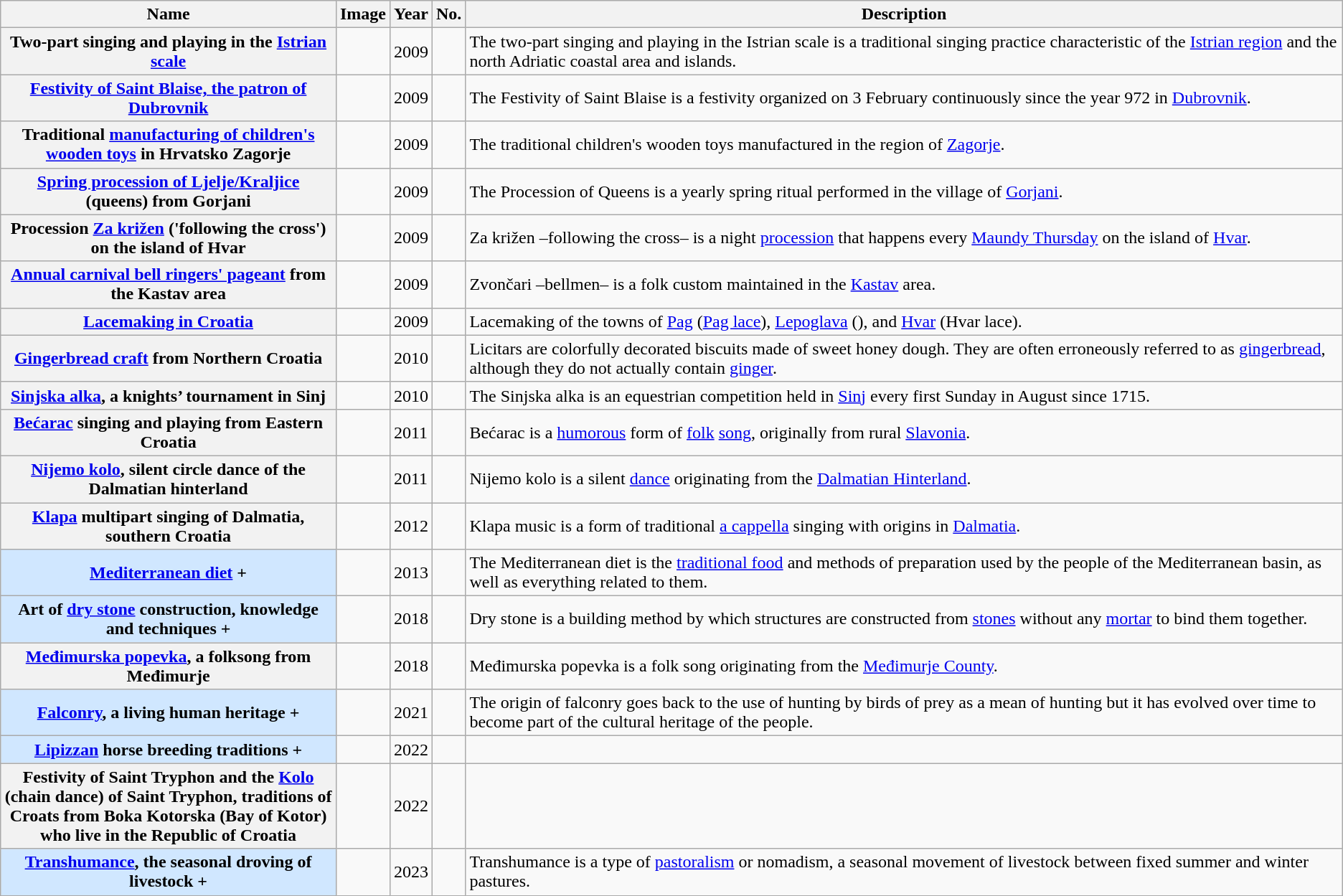<table class="wikitable sortable plainrowheaders">
<tr>
<th style="width:25%">Name</th>
<th class="unsortable">Image</th>
<th>Year</th>
<th>No.</th>
<th class="unsortable">Description</th>
</tr>
<tr>
<th scope="row">Two-part singing and playing in the <a href='#'>Istrian scale</a></th>
<td></td>
<td>2009</td>
<td></td>
<td>The two-part singing and playing in the Istrian scale is a traditional singing practice characteristic of the <a href='#'>Istrian region</a> and the north Adriatic coastal area and islands.</td>
</tr>
<tr>
<th scope="row"><a href='#'>Festivity of Saint Blaise, the patron of Dubrovnik</a></th>
<td></td>
<td>2009</td>
<td></td>
<td>The Festivity of Saint Blaise is a festivity organized on 3 February continuously since the year 972 in <a href='#'>Dubrovnik</a>.</td>
</tr>
<tr>
<th scope="row">Traditional <a href='#'>manufacturing of children's wooden toys</a> in Hrvatsko Zagorje</th>
<td></td>
<td>2009</td>
<td></td>
<td>The traditional children's wooden toys manufactured in the region of <a href='#'>Zagorje</a>.</td>
</tr>
<tr>
<th scope="row"><a href='#'>Spring procession of Ljelje/Kraljice</a> (queens) from Gorjani</th>
<td></td>
<td>2009</td>
<td></td>
<td>The Procession of Queens is a yearly spring ritual performed in the village of <a href='#'>Gorjani</a>.</td>
</tr>
<tr>
<th scope="row">Procession <a href='#'>Za križen</a> ('following the cross') on the island of Hvar</th>
<td></td>
<td>2009</td>
<td></td>
<td>Za križen –following the cross– is a night <a href='#'>procession</a> that happens every <a href='#'>Maundy Thursday</a> on the island of <a href='#'>Hvar</a>.</td>
</tr>
<tr>
<th scope="row"><a href='#'>Annual carnival bell ringers' pageant</a> from the Kastav area</th>
<td></td>
<td>2009</td>
<td></td>
<td>Zvončari –bellmen– is a folk custom maintained in the <a href='#'>Kastav</a> area.</td>
</tr>
<tr>
<th scope="row"><a href='#'>Lacemaking in Croatia</a></th>
<td></td>
<td>2009</td>
<td></td>
<td>Lacemaking of the towns of <a href='#'>Pag</a> (<a href='#'>Pag lace</a>), <a href='#'>Lepoglava</a> (), and <a href='#'>Hvar</a> (Hvar lace).</td>
</tr>
<tr>
<th scope="row"><a href='#'>Gingerbread craft</a> from Northern Croatia</th>
<td></td>
<td>2010</td>
<td></td>
<td>Licitars are colorfully decorated biscuits made of sweet honey dough. They are often erroneously referred to as <a href='#'>gingerbread</a>, although they do not actually contain <a href='#'>ginger</a>.</td>
</tr>
<tr>
<th scope="row"><a href='#'>Sinjska alka</a>, a knights’ tournament in Sinj</th>
<td></td>
<td>2010</td>
<td></td>
<td>The Sinjska alka is an equestrian competition held in <a href='#'>Sinj</a> every first Sunday in August since 1715.</td>
</tr>
<tr>
<th scope="row"><a href='#'>Bećarac</a> singing and playing from Eastern Croatia</th>
<td></td>
<td>2011</td>
<td></td>
<td>Bećarac is a <a href='#'>humorous</a> form of <a href='#'>folk</a> <a href='#'>song</a>, originally from rural <a href='#'>Slavonia</a>.</td>
</tr>
<tr>
<th scope="row"><a href='#'>Nijemo kolo</a>, silent circle dance of the Dalmatian hinterland</th>
<td></td>
<td>2011</td>
<td></td>
<td>Nijemo kolo is a silent <a href='#'>dance</a> originating from the <a href='#'>Dalmatian Hinterland</a>.</td>
</tr>
<tr>
<th scope="row"><a href='#'>Klapa</a> multipart singing of Dalmatia, southern Croatia</th>
<td></td>
<td>2012</td>
<td></td>
<td>Klapa music is a form of traditional <a href='#'>a cappella</a> singing with origins in <a href='#'>Dalmatia</a>.</td>
</tr>
<tr>
<th scope="row" style="background:#D0E7FF;"><a href='#'>Mediterranean diet</a> +</th>
<td></td>
<td>2013</td>
<td></td>
<td>The Mediterranean diet is the <a href='#'>traditional food</a> and methods of preparation used by the people of the Mediterranean basin, as well as everything related to them.</td>
</tr>
<tr>
<th scope="row" style="background:#D0E7FF;">Art of <a href='#'>dry stone</a> construction, knowledge and techniques +</th>
<td></td>
<td>2018</td>
<td></td>
<td>Dry stone is a building method by which structures are constructed from <a href='#'>stones</a> without any <a href='#'>mortar</a> to bind them together.</td>
</tr>
<tr>
<th scope="row"><a href='#'>Međimurska popevka</a>, a folksong from Međimurje</th>
<td></td>
<td>2018</td>
<td></td>
<td>Međimurska popevka is a folk song originating from the <a href='#'>Međimurje County</a>.</td>
</tr>
<tr>
<th scope="row" style="background:#D0E7FF;"><a href='#'>Falconry</a>, a living human heritage +</th>
<td></td>
<td>2021</td>
<td></td>
<td>The origin of falconry goes back to the use of hunting by birds of prey as a mean of hunting but it has evolved over time to become part of the cultural heritage of the people.</td>
</tr>
<tr>
<th scope="row" style="background:#D0E7FF;"><a href='#'>Lipizzan</a> horse breeding traditions +</th>
<td></td>
<td>2022</td>
<td></td>
<td></td>
</tr>
<tr>
<th scope="row">Festivity of Saint Tryphon and the <a href='#'>Kolo</a> (chain dance) of Saint Tryphon, traditions of Croats from Boka Kotorska (Bay of Kotor) who live in the Republic of Croatia</th>
<td></td>
<td>2022</td>
<td></td>
<td></td>
</tr>
<tr>
<th scope="row" style="background:#D0E7FF;"><a href='#'>Transhumance</a>, the seasonal droving of livestock +</th>
<td></td>
<td>2023</td>
<td></td>
<td>Transhumance is a type of <a href='#'>pastoralism</a> or nomadism, a seasonal movement of livestock between fixed summer and winter pastures.</td>
</tr>
</table>
